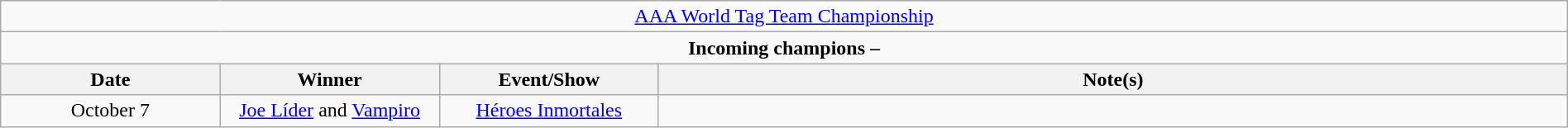<table class="wikitable" style="text-align:center; width:100%;">
<tr>
<td colspan="5"><a href='#'>AAA World Tag Team Championship</a></td>
</tr>
<tr>
<td colspan="5"><strong>Incoming champions – </strong></td>
</tr>
<tr>
<th width="14%">Date</th>
<th width="14%">Winner</th>
<th width="14%">Event/Show</th>
<th width="58%">Note(s)</th>
</tr>
<tr>
<td>October 7</td>
<td><a href='#'>Joe Líder</a> and <a href='#'>Vampiro</a></td>
<td><a href='#'>Héroes Inmortales</a></td>
<td align="left"></td>
</tr>
</table>
